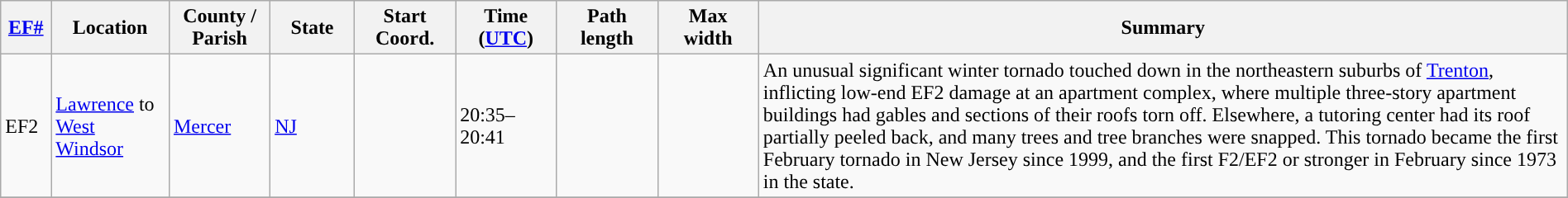<table class="wikitable sortable" style="width:100%;">
<tr>
<th scope="col"  style="width:3%; text-align:center;"><a href='#'>EF#</a></th>
<th scope="col"  style="width:7%; text-align:center;" class="unsortable">Location</th>
<th scope="col"  style="width:6%; text-align:center;" class="unsortable">County / Parish</th>
<th scope="col"  style="width:5%; text-align:center;">State</th>
<th scope="col"  style="width:6%; text-align:center;">Start Coord.</th>
<th scope="col"  style="width:6%; text-align:center;">Time (<a href='#'>UTC</a>)</th>
<th scope="col"  style="width:6%; text-align:center;">Path length</th>
<th scope="col"  style="width:6%; text-align:center;">Max width</th>
<th scope="col" class="unsortable" style="width:48%; text-align:center;">Summary</th>
</tr>
<tr>
<td>EF2</td>
<td><a href='#'>Lawrence</a> to <a href='#'>West Windsor</a></td>
<td><a href='#'>Mercer</a></td>
<td><a href='#'>NJ</a></td>
<td></td>
<td>20:35–20:41</td>
<td></td>
<td></td>
<td>An unusual significant winter tornado touched down in the northeastern suburbs of <a href='#'>Trenton</a>, inflicting low-end EF2 damage at an apartment complex, where multiple three-story apartment buildings had gables and sections of their roofs torn off. Elsewhere, a tutoring center had its roof partially peeled back, and many trees and tree branches were snapped. This tornado became the first February tornado in New Jersey since 1999, and the first F2/EF2 or stronger in February since 1973 in the state.</td>
</tr>
<tr>
</tr>
</table>
